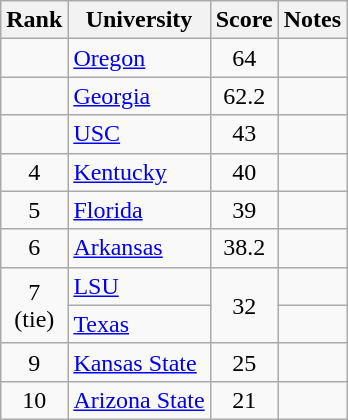<table class="wikitable sortable" style="text-align:center">
<tr>
<th>Rank</th>
<th>University</th>
<th>Score</th>
<th>Notes</th>
</tr>
<tr>
<td></td>
<td align=left><a href='#'>Oregon</a></td>
<td>64</td>
<td></td>
</tr>
<tr>
<td></td>
<td align=left><a href='#'>Georgia</a></td>
<td>62.2</td>
<td></td>
</tr>
<tr>
<td></td>
<td align=left><a href='#'>USC</a></td>
<td>43</td>
<td></td>
</tr>
<tr>
<td>4</td>
<td align=left><a href='#'>Kentucky</a></td>
<td>40</td>
<td></td>
</tr>
<tr>
<td>5</td>
<td align=left><a href='#'>Florida</a></td>
<td>39</td>
<td></td>
</tr>
<tr>
<td>6</td>
<td align=left><a href='#'>Arkansas</a></td>
<td>38.2</td>
<td></td>
</tr>
<tr>
<td rowspan=2>7<br>(tie)</td>
<td align=left><a href='#'>LSU</a></td>
<td rowspan=2>32</td>
<td></td>
</tr>
<tr>
<td align=left><a href='#'>Texas</a></td>
<td></td>
</tr>
<tr>
<td>9</td>
<td align=left><a href='#'>Kansas State</a></td>
<td>25</td>
<td></td>
</tr>
<tr>
<td>10</td>
<td align=left><a href='#'>Arizona State</a></td>
<td>21</td>
<td></td>
</tr>
</table>
